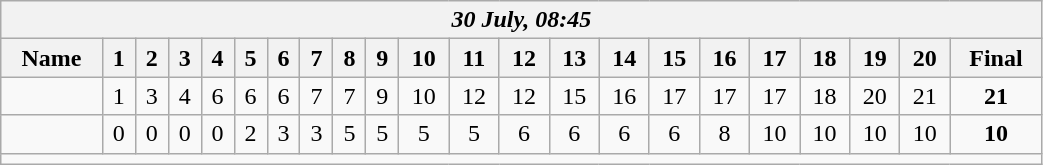<table class=wikitable style="text-align:center; width: 55%">
<tr>
<th colspan=22><em>30 July, 08:45</em></th>
</tr>
<tr>
<th>Name</th>
<th>1</th>
<th>2</th>
<th>3</th>
<th>4</th>
<th>5</th>
<th>6</th>
<th>7</th>
<th>8</th>
<th>9</th>
<th>10</th>
<th>11</th>
<th>12</th>
<th>13</th>
<th>14</th>
<th>15</th>
<th>16</th>
<th>17</th>
<th>18</th>
<th>19</th>
<th>20</th>
<th>Final</th>
</tr>
<tr>
<td align=left><strong></strong></td>
<td>1</td>
<td>3</td>
<td>4</td>
<td>6</td>
<td>6</td>
<td>6</td>
<td>7</td>
<td>7</td>
<td>9</td>
<td>10</td>
<td>12</td>
<td>12</td>
<td>15</td>
<td>16</td>
<td>17</td>
<td>17</td>
<td>17</td>
<td>18</td>
<td>20</td>
<td>21</td>
<td><strong>21</strong></td>
</tr>
<tr>
<td align=left></td>
<td>0</td>
<td>0</td>
<td>0</td>
<td>0</td>
<td>2</td>
<td>3</td>
<td>3</td>
<td>5</td>
<td>5</td>
<td>5</td>
<td>5</td>
<td>6</td>
<td>6</td>
<td>6</td>
<td>6</td>
<td>8</td>
<td>10</td>
<td>10</td>
<td>10</td>
<td>10</td>
<td><strong>10</strong></td>
</tr>
<tr>
<td colspan=22></td>
</tr>
</table>
